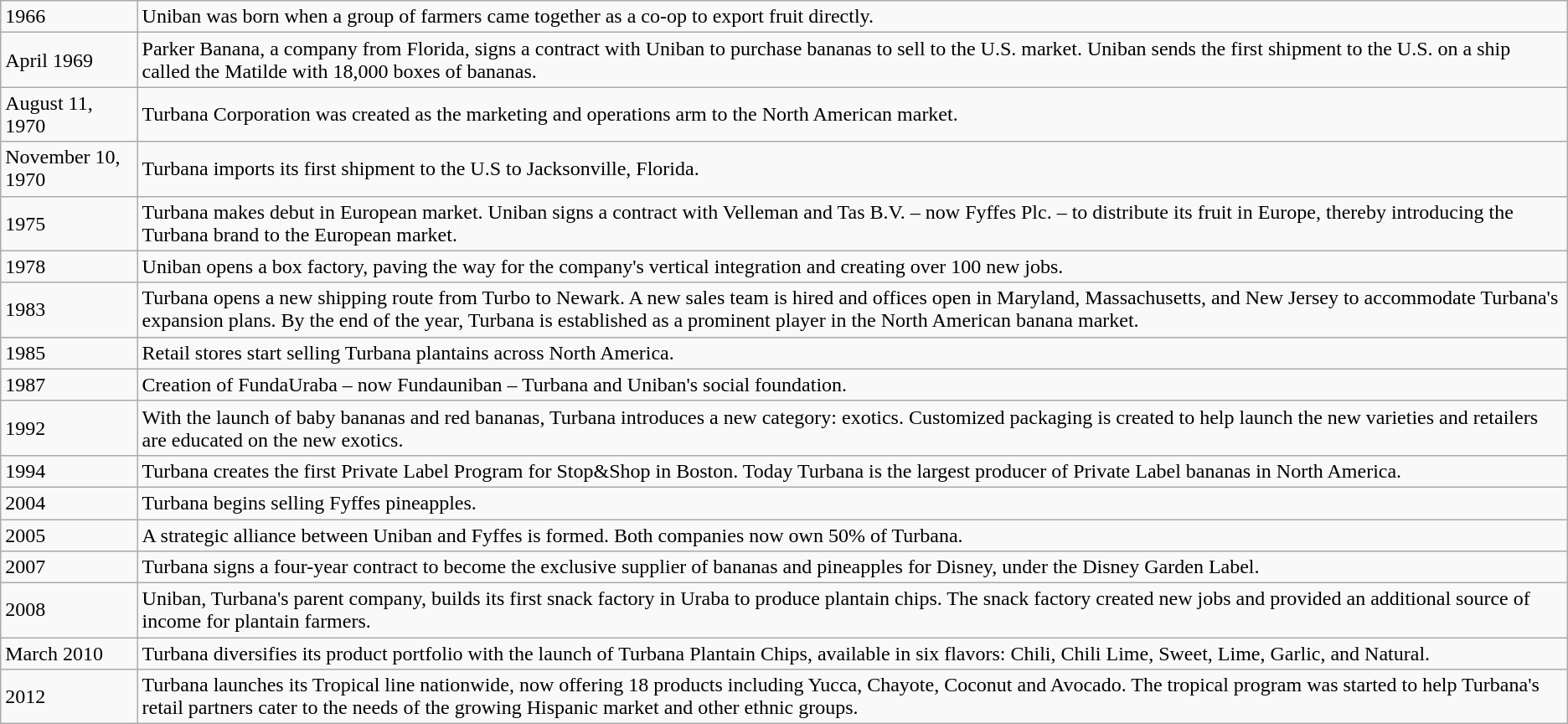<table class="wikitable">
<tr>
<td>1966</td>
<td>Uniban was born when a group of farmers came together as a co-op to export fruit directly.</td>
</tr>
<tr>
<td>April 1969</td>
<td>Parker Banana, a company from Florida, signs a contract with Uniban to purchase bananas to sell to the U.S. market. Uniban sends the first shipment to the U.S. on a ship called the Matilde with 18,000 boxes of bananas.</td>
</tr>
<tr>
<td>August 11, 1970</td>
<td>Turbana Corporation was created as the marketing and operations arm to the North American market.</td>
</tr>
<tr>
<td>November 10, 1970</td>
<td>Turbana imports its first shipment to the U.S to Jacksonville, Florida.</td>
</tr>
<tr>
<td>1975</td>
<td>Turbana makes debut in European market. Uniban signs a contract with Velleman and Tas B.V. – now Fyffes Plc. – to distribute its fruit in Europe, thereby introducing the Turbana brand to the European market.</td>
</tr>
<tr>
<td>1978</td>
<td>Uniban opens a box factory, paving the way for the company's vertical integration and creating over 100 new jobs.</td>
</tr>
<tr>
<td>1983</td>
<td>Turbana opens a new shipping route from Turbo to Newark. A new sales team is hired and offices open in Maryland, Massachusetts, and New Jersey to accommodate Turbana's expansion plans. By the end of the year, Turbana is established as a prominent player in the North American banana market.</td>
</tr>
<tr>
<td>1985</td>
<td>Retail stores start selling Turbana plantains across North America.</td>
</tr>
<tr>
<td>1987</td>
<td>Creation of FundaUraba – now Fundauniban – Turbana and Uniban's social foundation.</td>
</tr>
<tr>
<td>1992</td>
<td>With the launch of baby bananas and red bananas, Turbana introduces a new category: exotics. Customized packaging is created to help launch the new varieties and retailers are educated on the new exotics.</td>
</tr>
<tr>
<td>1994</td>
<td>Turbana creates the first Private Label Program for Stop&Shop in Boston. Today Turbana is the largest producer of Private Label bananas in North America.</td>
</tr>
<tr>
<td>2004</td>
<td>Turbana begins selling Fyffes pineapples.</td>
</tr>
<tr>
<td>2005</td>
<td>A strategic alliance between Uniban and Fyffes is formed. Both companies now own 50% of Turbana.</td>
</tr>
<tr>
<td>2007</td>
<td>Turbana signs a four-year contract to become the exclusive supplier of bananas and pineapples for Disney, under the Disney Garden Label.</td>
</tr>
<tr>
<td>2008</td>
<td>Uniban, Turbana's parent company, builds its first snack factory in Uraba to produce plantain chips. The snack factory created new jobs and provided an additional source of income for plantain farmers.</td>
</tr>
<tr>
<td>March 2010</td>
<td>Turbana diversifies its product portfolio with the launch of Turbana Plantain Chips, available in six flavors: Chili, Chili Lime, Sweet, Lime, Garlic, and Natural.</td>
</tr>
<tr>
<td>2012</td>
<td>Turbana launches its Tropical line nationwide, now offering 18 products including Yucca, Chayote, Coconut and Avocado. The tropical program was started to help Turbana's retail partners cater to the needs of the growing Hispanic market and other ethnic groups.</td>
</tr>
</table>
